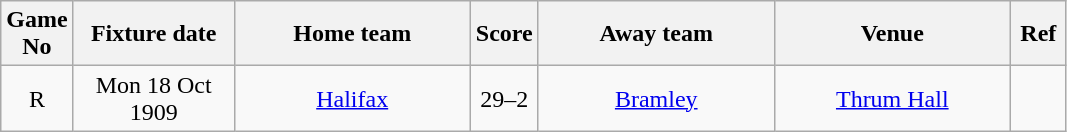<table class="wikitable" style="text-align:center;">
<tr>
<th width=20 abbr="No">Game No</th>
<th width=100 abbr="Date">Fixture date</th>
<th width=150 abbr="Home team">Home team</th>
<th width=20 abbr="Score">Score</th>
<th width=150 abbr="Away team">Away team</th>
<th width=150 abbr="Venue">Venue</th>
<th width=30 abbr="Ref">Ref</th>
</tr>
<tr>
<td>R</td>
<td>Mon 18 Oct 1909</td>
<td><a href='#'>Halifax</a></td>
<td>29–2</td>
<td><a href='#'>Bramley</a></td>
<td><a href='#'>Thrum Hall</a></td>
<td></td>
</tr>
</table>
